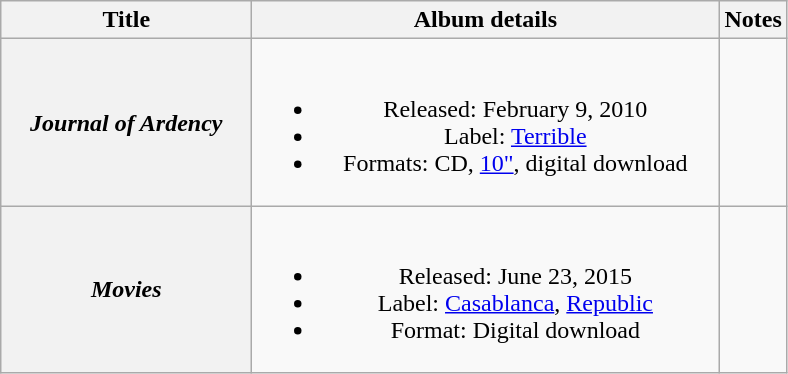<table class="wikitable plainrowheaders" style="text-align:center;">
<tr>
<th scope="col" style="width:10em;">Title</th>
<th scope="col" style="width:19em;">Album details</th>
<th scope="col">Notes</th>
</tr>
<tr>
<th scope="row"><em>Journal of Ardency</em></th>
<td><br><ul><li>Released: February 9, 2010</li><li>Label: <a href='#'>Terrible</a></li><li>Formats: CD, <a href='#'>10"</a>, digital download</li></ul></td>
<td><br></td>
</tr>
<tr>
<th scope="row"><em>Movies</em></th>
<td><br><ul><li>Released: June 23, 2015</li><li>Label: <a href='#'>Casablanca</a>, <a href='#'>Republic</a></li><li>Format: Digital download</li></ul></td>
<td><br></td>
</tr>
</table>
